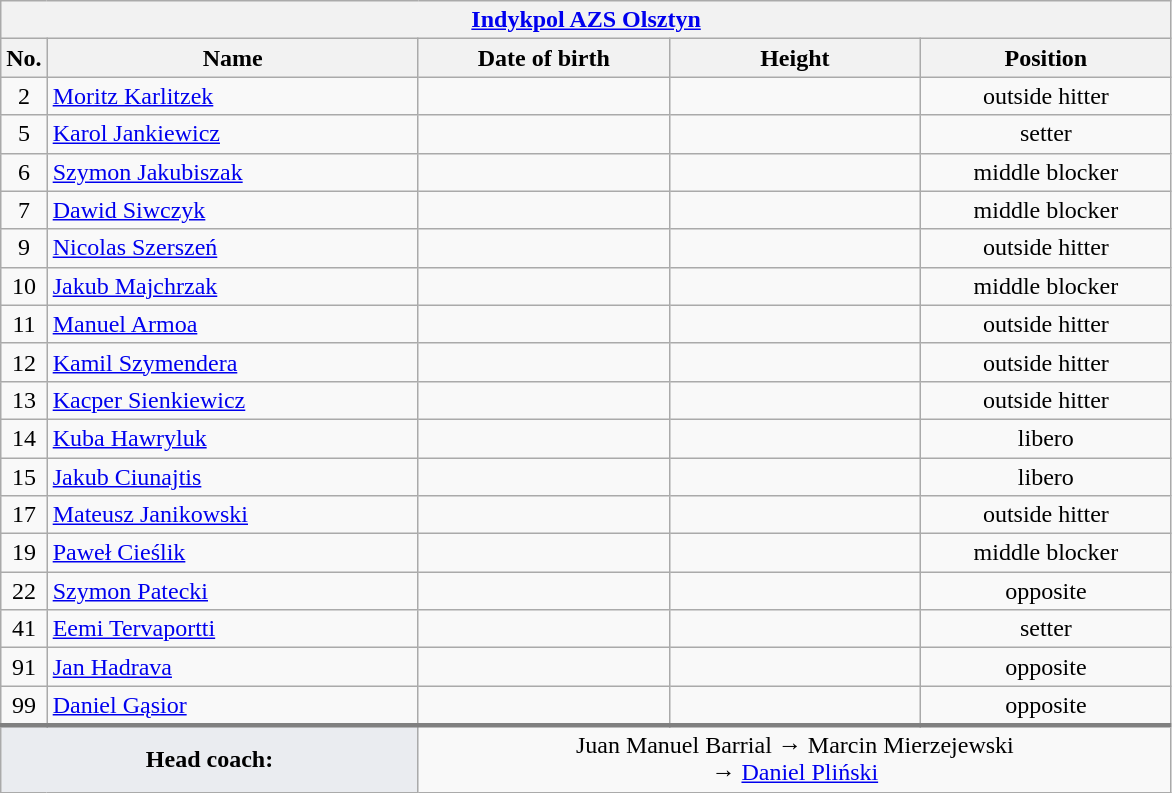<table class="wikitable collapsible collapsed" style="font-size:100%; text-align:center">
<tr>
<th colspan=5 style="width:30em"><a href='#'>Indykpol AZS Olsztyn</a></th>
</tr>
<tr>
<th>No.</th>
<th style="width:15em">Name</th>
<th style="width:10em">Date of birth</th>
<th style="width:10em">Height</th>
<th style="width:10em">Position</th>
</tr>
<tr>
<td>2</td>
<td align=left> <a href='#'>Moritz Karlitzek</a></td>
<td align=right></td>
<td></td>
<td>outside hitter</td>
</tr>
<tr>
<td>5</td>
<td align=left> <a href='#'>Karol Jankiewicz</a></td>
<td align=right></td>
<td></td>
<td>setter</td>
</tr>
<tr>
<td>6</td>
<td align=left> <a href='#'>Szymon Jakubiszak</a></td>
<td align=right></td>
<td></td>
<td>middle blocker</td>
</tr>
<tr>
<td>7</td>
<td align=left> <a href='#'>Dawid Siwczyk</a></td>
<td align=right></td>
<td></td>
<td>middle blocker</td>
</tr>
<tr>
<td>9</td>
<td align=left> <a href='#'>Nicolas Szerszeń</a></td>
<td align=right></td>
<td></td>
<td>outside hitter</td>
</tr>
<tr>
<td>10</td>
<td align=left> <a href='#'>Jakub Majchrzak</a></td>
<td align=right></td>
<td></td>
<td>middle blocker</td>
</tr>
<tr>
<td>11</td>
<td align=left> <a href='#'>Manuel Armoa</a></td>
<td align=right></td>
<td></td>
<td>outside hitter</td>
</tr>
<tr>
<td>12</td>
<td align=left> <a href='#'>Kamil Szymendera</a></td>
<td align=right></td>
<td></td>
<td>outside hitter</td>
</tr>
<tr>
<td>13</td>
<td align=left> <a href='#'>Kacper Sienkiewicz</a></td>
<td align=right></td>
<td></td>
<td>outside hitter</td>
</tr>
<tr>
<td>14</td>
<td align=left> <a href='#'>Kuba Hawryluk</a></td>
<td align=right></td>
<td></td>
<td>libero</td>
</tr>
<tr>
<td>15</td>
<td align=left> <a href='#'>Jakub Ciunajtis</a></td>
<td align=right></td>
<td></td>
<td>libero</td>
</tr>
<tr>
<td>17</td>
<td align=left> <a href='#'>Mateusz Janikowski</a></td>
<td align=right></td>
<td></td>
<td>outside hitter</td>
</tr>
<tr>
<td>19</td>
<td align=left> <a href='#'>Paweł Cieślik</a></td>
<td align=right></td>
<td></td>
<td>middle blocker</td>
</tr>
<tr>
<td>22</td>
<td align=left> <a href='#'>Szymon Patecki</a></td>
<td align=right></td>
<td></td>
<td>opposite</td>
</tr>
<tr>
<td>41</td>
<td align=left> <a href='#'>Eemi Tervaportti</a></td>
<td align=right></td>
<td></td>
<td>setter</td>
</tr>
<tr>
<td>91</td>
<td align=left> <a href='#'>Jan Hadrava</a></td>
<td align=right></td>
<td></td>
<td>opposite</td>
</tr>
<tr>
<td>99</td>
<td align=left> <a href='#'>Daniel Gąsior</a></td>
<td align=right></td>
<td></td>
<td>opposite</td>
</tr>
<tr style="border-top: 3px solid grey">
<td colspan=2 style="background:#EAECF0"><strong>Head coach:</strong></td>
<td colspan=3> Juan Manuel Barrial →  Marcin Mierzejewski<br> →  <a href='#'>Daniel Pliński</a></td>
</tr>
</table>
